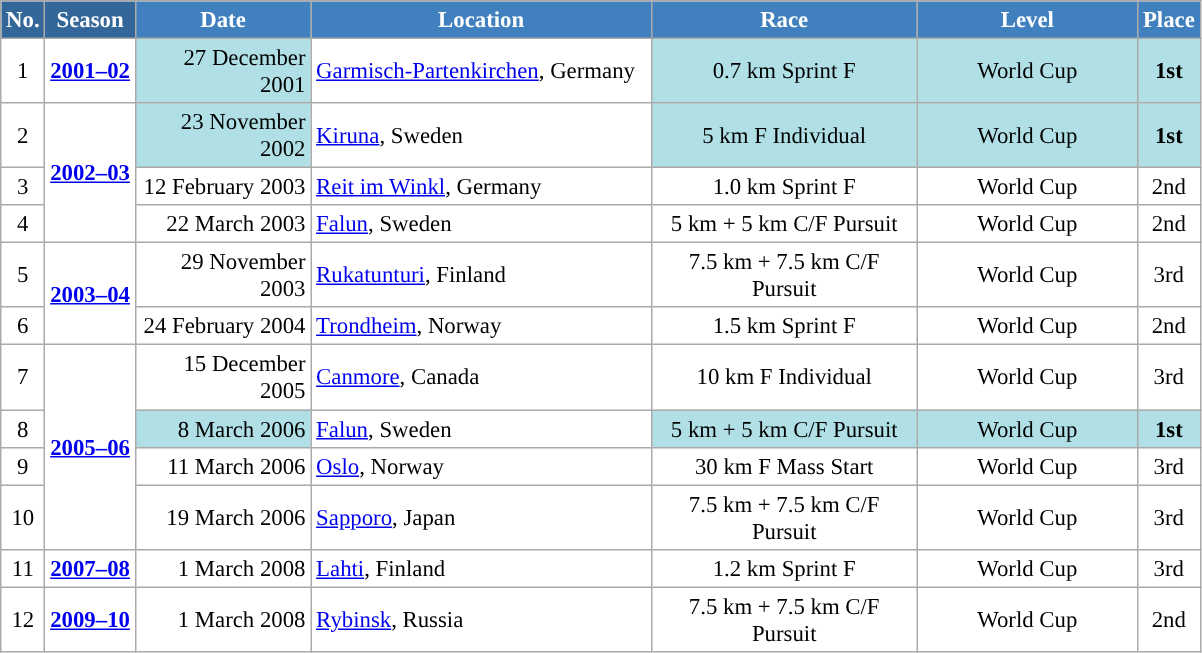<table class="wikitable sortable" style="font-size:95%; text-align:center; border:grey solid 1px; border-collapse:collapse; background:#ffffff;">
<tr style="background:#efefef;">
<th style="background-color:#369; color:white;">No.</th>
<th style="background-color:#369; color:white;">Season</th>
<th style="background-color:#4180be; color:white; width:110px;">Date</th>
<th style="background-color:#4180be; color:white; width:220px;">Location</th>
<th style="background-color:#4180be; color:white; width:170px;">Race</th>
<th style="background-color:#4180be; color:white; width:140px;">Level</th>
<th style="background-color:#4180be; color:white;">Place</th>
</tr>
<tr>
<td align=center>1</td>
<td align=center><strong><a href='#'>2001–02</a></strong></td>
<td bgcolor="#BOEOE6" align=right>27 December 2001</td>
<td align=left> <a href='#'>Garmisch-Partenkirchen</a>, Germany</td>
<td bgcolor="#BOEOE6">0.7 km Sprint F</td>
<td bgcolor="#BOEOE6">World Cup</td>
<td bgcolor="#BOEOE6"><strong>1st</strong></td>
</tr>
<tr>
<td align=center>2</td>
<td rowspan=3 align=center><strong><a href='#'>2002–03</a></strong></td>
<td bgcolor="#BOEOE6" align=right>23 November 2002</td>
<td align=left> <a href='#'>Kiruna</a>, Sweden</td>
<td bgcolor="#BOEOE6">5 km F Individual</td>
<td bgcolor="#BOEOE6">World Cup</td>
<td bgcolor="#BOEOE6"><strong>1st</strong></td>
</tr>
<tr>
<td align=center>3</td>
<td align=right>12 February 2003</td>
<td align=left> <a href='#'>Reit im Winkl</a>, Germany</td>
<td>1.0 km Sprint F</td>
<td>World Cup</td>
<td>2nd</td>
</tr>
<tr>
<td align=center>4</td>
<td align=right>22 March 2003</td>
<td align=left> <a href='#'>Falun</a>, Sweden</td>
<td>5 km + 5 km C/F Pursuit</td>
<td>World Cup</td>
<td>2nd</td>
</tr>
<tr>
<td align=center>5</td>
<td rowspan=2 align=center><strong><a href='#'>2003–04</a></strong></td>
<td align=right>29 November 2003</td>
<td align=left> <a href='#'>Rukatunturi</a>, Finland</td>
<td>7.5 km + 7.5 km C/F Pursuit</td>
<td>World Cup</td>
<td>3rd</td>
</tr>
<tr>
<td align=center>6</td>
<td align=right>24 February 2004</td>
<td align=left> <a href='#'>Trondheim</a>, Norway</td>
<td>1.5 km Sprint F</td>
<td>World Cup</td>
<td>2nd</td>
</tr>
<tr>
<td align=center>7</td>
<td rowspan=4 align=center><strong><a href='#'>2005–06</a></strong></td>
<td align=right>15 December 2005</td>
<td align=left> <a href='#'>Canmore</a>, Canada</td>
<td>10 km F Individual</td>
<td>World Cup</td>
<td>3rd</td>
</tr>
<tr>
<td align=center>8</td>
<td bgcolor="#BOEOE6" align=right>8 March 2006</td>
<td align=left> <a href='#'>Falun</a>, Sweden</td>
<td bgcolor="#BOEOE6">5 km + 5 km C/F Pursuit</td>
<td bgcolor="#BOEOE6">World Cup</td>
<td bgcolor="#BOEOE6"><strong>1st</strong></td>
</tr>
<tr>
<td align=center>9</td>
<td align=right>11 March 2006</td>
<td align=left> <a href='#'>Oslo</a>, Norway</td>
<td>30 km F Mass Start</td>
<td>World Cup</td>
<td>3rd</td>
</tr>
<tr>
<td align=center>10</td>
<td align=right>19 March 2006</td>
<td align=left> <a href='#'>Sapporo</a>, Japan</td>
<td>7.5 km + 7.5 km C/F Pursuit</td>
<td>World Cup</td>
<td>3rd</td>
</tr>
<tr>
<td align=center>11</td>
<td align=center><strong><a href='#'>2007–08</a></strong></td>
<td align=right>1 March 2008</td>
<td align=left> <a href='#'>Lahti</a>, Finland</td>
<td>1.2 km Sprint F</td>
<td>World Cup</td>
<td>3rd</td>
</tr>
<tr>
<td align=center>12</td>
<td align=center><strong><a href='#'>2009–10</a></strong></td>
<td align=right>1 March 2008</td>
<td align=left> <a href='#'>Rybinsk</a>, Russia</td>
<td>7.5 km + 7.5 km C/F Pursuit</td>
<td>World Cup</td>
<td>2nd</td>
</tr>
</table>
